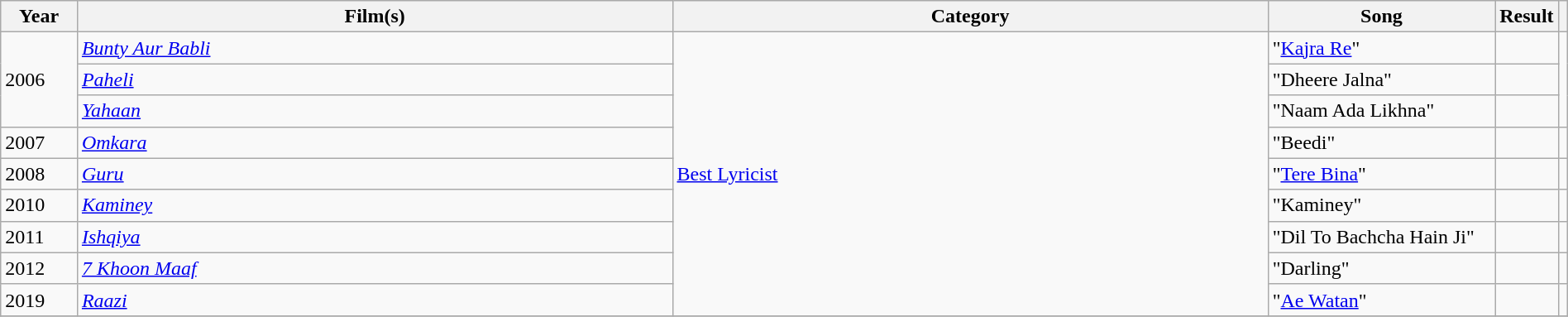<table class="wikitable sortable" width=100%>
<tr>
<th width=5%>Year</th>
<th width=40%>Film(s)</th>
<th width=40%>Category</th>
<th width=40%>Song</th>
<th width=10%>Result</th>
<th width=5%></th>
</tr>
<tr>
<td rowspan="3">2006</td>
<td><em><a href='#'>Bunty Aur Babli</a></em></td>
<td rowspan="9"><a href='#'>Best Lyricist</a></td>
<td>"<a href='#'>Kajra Re</a>"</td>
<td></td>
<td rowspan="3"></td>
</tr>
<tr>
<td><em><a href='#'>Paheli</a></em></td>
<td>"Dheere Jalna"</td>
<td></td>
</tr>
<tr>
<td><em><a href='#'>Yahaan</a></em></td>
<td>"Naam Ada Likhna"</td>
<td></td>
</tr>
<tr>
<td>2007</td>
<td><em><a href='#'>Omkara</a></em></td>
<td>"Beedi"</td>
<td></td>
<td></td>
</tr>
<tr>
<td>2008</td>
<td><em><a href='#'>Guru</a></em></td>
<td>"<a href='#'>Tere Bina</a>"</td>
<td></td>
<td></td>
</tr>
<tr>
<td>2010</td>
<td><em><a href='#'>Kaminey</a></em></td>
<td>"Kaminey"</td>
<td></td>
<td></td>
</tr>
<tr>
<td>2011</td>
<td><em><a href='#'>Ishqiya</a></em></td>
<td>"Dil To Bachcha Hain Ji"</td>
<td></td>
<td></td>
</tr>
<tr>
<td>2012</td>
<td><em><a href='#'>7 Khoon Maaf</a></em></td>
<td>"Darling"</td>
<td></td>
<td></td>
</tr>
<tr>
<td>2019</td>
<td><em><a href='#'>Raazi</a></em></td>
<td>"<a href='#'>Ae Watan</a>"</td>
<td></td>
<td></td>
</tr>
<tr>
</tr>
</table>
